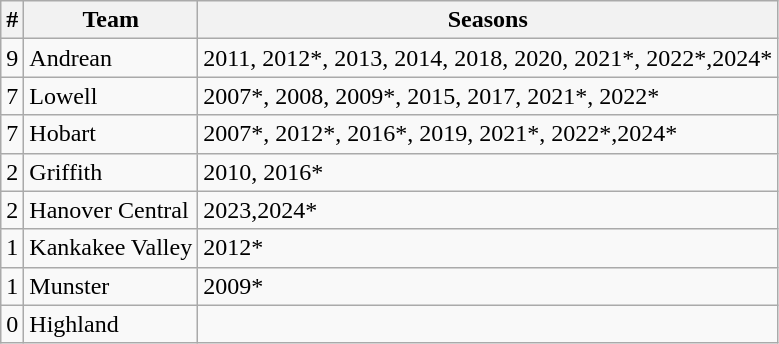<table class="wikitable" style=>
<tr>
<th>#</th>
<th>Team</th>
<th>Seasons</th>
</tr>
<tr>
<td>9</td>
<td>Andrean</td>
<td>2011, 2012*, 2013, 2014, 2018, 2020, 2021*, 2022*,2024*</td>
</tr>
<tr>
<td>7</td>
<td>Lowell</td>
<td>2007*, 2008, 2009*, 2015, 2017, 2021*, 2022*</td>
</tr>
<tr>
<td>7</td>
<td>Hobart</td>
<td>2007*, 2012*, 2016*, 2019, 2021*, 2022*,2024*</td>
</tr>
<tr>
<td>2</td>
<td>Griffith</td>
<td>2010, 2016*</td>
</tr>
<tr>
<td>2</td>
<td>Hanover Central</td>
<td>2023,2024*</td>
</tr>
<tr>
<td>1</td>
<td>Kankakee Valley</td>
<td>2012*</td>
</tr>
<tr>
<td>1</td>
<td>Munster</td>
<td>2009*</td>
</tr>
<tr>
<td>0</td>
<td>Highland</td>
<td></td>
</tr>
</table>
